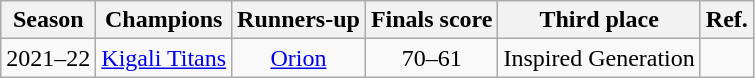<table class="wikitable" style="text-align:center;">
<tr>
<th>Season</th>
<th>Champions</th>
<th>Runners-up</th>
<th>Finals score</th>
<th>Third place</th>
<th>Ref.</th>
</tr>
<tr>
<td>2021–22</td>
<td><a href='#'>Kigali Titans</a></td>
<td><a href='#'>Orion</a></td>
<td>70–61</td>
<td>Inspired Generation</td>
<td></td>
</tr>
</table>
